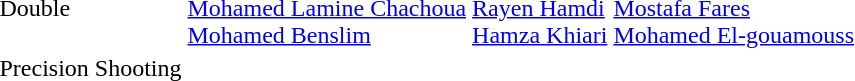<table>
<tr>
<td>Double</td>
<td><br><a href='#'>Mohamed Lamine Chachoua</a><br><a href='#'>Mohamed Benslim</a></td>
<td><br><a href='#'>Rayen Hamdi</a><br><a href='#'>Hamza Khiari</a></td>
<td><br><a href='#'>Mostafa Fares</a><br><a href='#'>Mohamed El-gouamouss</a></td>
</tr>
<tr>
<td>Precision Shooting</td>
<td></td>
<td></td>
<td></td>
</tr>
</table>
